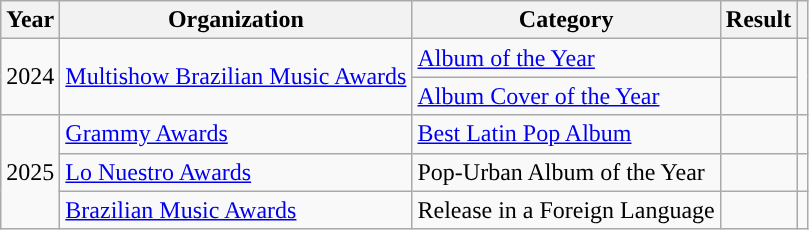<table class="wikitable">
<tr>
<th>Year</th>
<th>Organization</th>
<th>Category</th>
<th>Result</th>
<th></th>
</tr>
<tr>
<td rowspan="2">2024</td>
<td rowspan="2"><a href='#'>Multishow Brazilian Music Awards</a></td>
<td><a href='#'>Album of the Year</a></td>
<td></td>
<td rowspan="2" align="center"><br></td>
</tr>
<tr>
<td><a href='#'>Album Cover of the Year</a></td>
<td></td>
</tr>
<tr>
<td rowspan="3">2025</td>
<td><a href='#'>Grammy Awards</a></td>
<td><a href='#'>Best Latin Pop Album</a></td>
<td></td>
<td align="center"></td>
</tr>
<tr>
<td><a href='#'>Lo Nuestro Awards</a></td>
<td>Pop-Urban Album of the Year</td>
<td></td>
<td align="center"></td>
</tr>
<tr>
<td><a href='#'>Brazilian Music Awards</a></td>
<td>Release in a Foreign Language</td>
<td></td>
<td style="text-align:center;"></td>
</tr>
</table>
